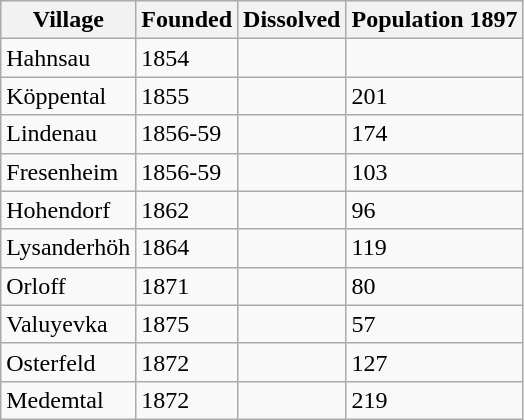<table class="wikitable">
<tr>
<th>Village</th>
<th>Founded</th>
<th>Dissolved</th>
<th>Population 1897</th>
</tr>
<tr>
<td>Hahnsau</td>
<td>1854</td>
<td></td>
<td></td>
</tr>
<tr>
<td>Köppental</td>
<td>1855</td>
<td></td>
<td>201</td>
</tr>
<tr>
<td>Lindenau</td>
<td>1856-59</td>
<td></td>
<td>174</td>
</tr>
<tr>
<td>Fresenheim</td>
<td>1856-59</td>
<td></td>
<td>103</td>
</tr>
<tr>
<td>Hohendorf</td>
<td>1862</td>
<td></td>
<td>96</td>
</tr>
<tr>
<td>Lysanderhöh</td>
<td>1864</td>
<td></td>
<td>119</td>
</tr>
<tr>
<td>Orloff</td>
<td>1871</td>
<td></td>
<td>80</td>
</tr>
<tr>
<td>Valuyevka</td>
<td>1875</td>
<td></td>
<td>57</td>
</tr>
<tr>
<td>Osterfeld</td>
<td>1872</td>
<td></td>
<td>127</td>
</tr>
<tr>
<td>Medemtal</td>
<td>1872</td>
<td></td>
<td>219</td>
</tr>
</table>
